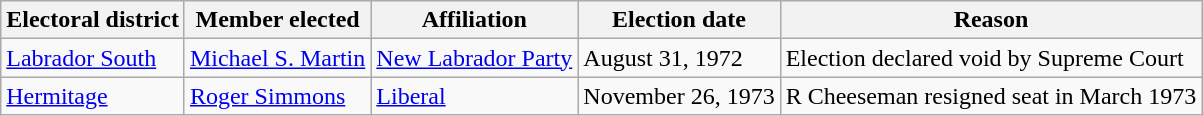<table class="wikitable sortable">
<tr>
<th>Electoral district</th>
<th>Member elected</th>
<th>Affiliation</th>
<th>Election date</th>
<th>Reason</th>
</tr>
<tr>
<td><a href='#'>Labrador South</a></td>
<td><a href='#'>Michael S. Martin</a></td>
<td><a href='#'>New Labrador Party</a></td>
<td>August 31, 1972</td>
<td>Election declared void by Supreme Court</td>
</tr>
<tr>
<td><a href='#'>Hermitage</a></td>
<td><a href='#'>Roger Simmons</a></td>
<td><a href='#'>Liberal</a></td>
<td>November 26, 1973</td>
<td>R Cheeseman resigned seat in March 1973</td>
</tr>
</table>
